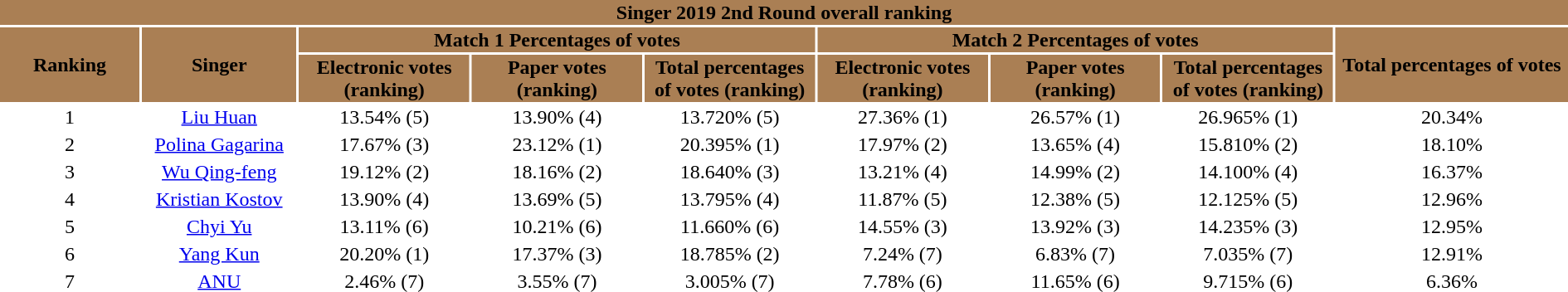<table width="100%" style="text-align:center">
<tr style="background:#AA7F54">
<td colspan="9"><div><strong>Singer 2019 2nd Round overall ranking</strong></div></td>
</tr>
<tr style="background:#AA7F54">
<td rowspan=2 style="width:9%"><strong>Ranking</strong></td>
<td rowspan=2 style="width:10%"><strong>Singer</strong></td>
<td colspan=3><strong>Match 1 Percentages of votes</strong></td>
<td colspan=3><strong>Match 2 Percentages of votes</strong></td>
<td rowspan=2 style="width:15%"><strong>Total percentages of votes</strong></td>
</tr>
<tr style="background:#AA7F54">
<td style="width:11%"><strong>Electronic votes (ranking)</strong></td>
<td style="width:11%"><strong>Paper votes (ranking)</strong></td>
<td style="width:11%"><strong>Total percentages of votes (ranking)</strong></td>
<td style="width:11%"><strong>Electronic votes (ranking)</strong></td>
<td style="width:11%"><strong>Paper votes (ranking)</strong></td>
<td style="width:11%"><strong>Total percentages of votes (ranking)</strong></td>
</tr>
<tr>
<td>1</td>
<td><a href='#'>Liu Huan</a></td>
<td>13.54% (5)</td>
<td>13.90% (4)</td>
<td>13.720% (5)</td>
<td>27.36% (1)</td>
<td>26.57% (1)</td>
<td>26.965% (1)</td>
<td>20.34%</td>
</tr>
<tr>
<td>2</td>
<td><a href='#'>Polina Gagarina</a></td>
<td>17.67% (3)</td>
<td>23.12% (1)</td>
<td>20.395% (1)</td>
<td>17.97% (2)</td>
<td>13.65% (4)</td>
<td>15.810% (2)</td>
<td>18.10%</td>
</tr>
<tr>
<td>3</td>
<td><a href='#'>Wu Qing-feng</a></td>
<td>19.12% (2)</td>
<td>18.16% (2)</td>
<td>18.640% (3)</td>
<td>13.21% (4)</td>
<td>14.99% (2)</td>
<td>14.100% (4)</td>
<td>16.37%</td>
</tr>
<tr>
<td>4</td>
<td><a href='#'>Kristian Kostov</a></td>
<td>13.90% (4)</td>
<td>13.69% (5)</td>
<td>13.795% (4)</td>
<td>11.87% (5)</td>
<td>12.38% (5)</td>
<td>12.125% (5)</td>
<td>12.96%</td>
</tr>
<tr>
<td>5</td>
<td><a href='#'>Chyi Yu</a></td>
<td>13.11% (6)</td>
<td>10.21% (6)</td>
<td>11.660% (6)</td>
<td>14.55% (3)</td>
<td>13.92% (3)</td>
<td>14.235% (3)</td>
<td>12.95%</td>
</tr>
<tr>
<td>6</td>
<td><a href='#'>Yang Kun</a></td>
<td>20.20% (1)</td>
<td>17.37% (3)</td>
<td>18.785% (2)</td>
<td>7.24% (7)</td>
<td>6.83% (7)</td>
<td>7.035% (7)</td>
<td>12.91%</td>
</tr>
<tr>
<td>7</td>
<td><a href='#'>ANU</a></td>
<td>2.46% (7)</td>
<td>3.55% (7)</td>
<td>3.005% (7)</td>
<td>7.78% (6)</td>
<td>11.65% (6)</td>
<td>9.715% (6)</td>
<td>6.36%</td>
</tr>
</table>
